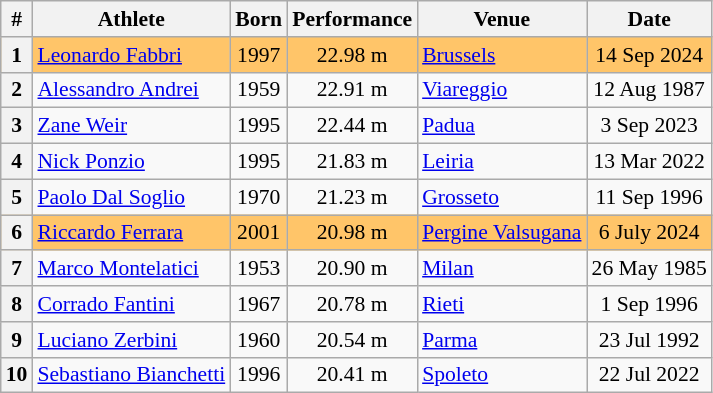<table class="wikitable" style="font-size:90%; text-align:center;">
<tr>
<th>#</th>
<th>Athlete</th>
<th>Born</th>
<th>Performance</th>
<th>Venue</th>
<th>Date</th>
</tr>
<tr bgcolor=ffc569>
<th>1</th>
<td align=left><a href='#'>Leonardo Fabbri</a></td>
<td>1997</td>
<td>22.98 m</td>
<td align=left> <a href='#'>Brussels</a></td>
<td>14 Sep 2024</td>
</tr>
<tr>
<th>2</th>
<td align=left><a href='#'>Alessandro Andrei</a></td>
<td>1959</td>
<td>22.91 m</td>
<td align=left> <a href='#'>Viareggio</a></td>
<td>12 Aug 1987</td>
</tr>
<tr>
<th>3</th>
<td align=left><a href='#'>Zane Weir</a></td>
<td>1995</td>
<td>22.44 m</td>
<td align=left> <a href='#'>Padua</a></td>
<td>3 Sep 2023</td>
</tr>
<tr>
<th>4</th>
<td align=left><a href='#'>Nick Ponzio</a></td>
<td>1995</td>
<td>21.83 m</td>
<td align=left> <a href='#'>Leiria</a></td>
<td>13 Mar 2022</td>
</tr>
<tr>
<th>5</th>
<td align=left><a href='#'>Paolo Dal Soglio</a></td>
<td>1970</td>
<td>21.23 m</td>
<td align=left> <a href='#'>Grosseto</a></td>
<td>11 Sep 1996</td>
</tr>
<tr bgcolor=ffc569>
<th>6</th>
<td align=left><a href='#'>Riccardo Ferrara</a></td>
<td>2001</td>
<td>20.98 m</td>
<td align=left> <a href='#'>Pergine Valsugana</a></td>
<td>6 July 2024</td>
</tr>
<tr>
<th>7</th>
<td align=left><a href='#'>Marco Montelatici</a></td>
<td>1953</td>
<td>20.90 m</td>
<td align=left> <a href='#'>Milan</a></td>
<td>26 May 1985</td>
</tr>
<tr>
<th>8</th>
<td align=left><a href='#'>Corrado Fantini</a></td>
<td>1967</td>
<td>20.78 m</td>
<td align=left> <a href='#'>Rieti</a></td>
<td>1 Sep 1996</td>
</tr>
<tr>
<th>9</th>
<td align=left><a href='#'>Luciano Zerbini</a></td>
<td>1960</td>
<td>20.54 m</td>
<td align=left> <a href='#'>Parma</a></td>
<td>23 Jul 1992</td>
</tr>
<tr>
<th>10</th>
<td align=left><a href='#'>Sebastiano Bianchetti</a></td>
<td>1996</td>
<td>20.41 m</td>
<td align=left> <a href='#'>Spoleto</a></td>
<td>22 Jul 2022</td>
</tr>
</table>
